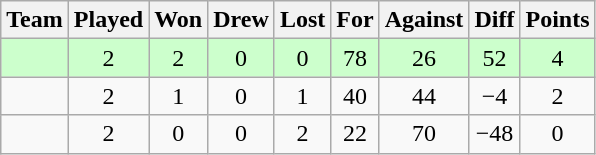<table class="wikitable" style="text-align:center">
<tr>
<th>Team</th>
<th>Played</th>
<th>Won</th>
<th>Drew</th>
<th>Lost</th>
<th>For</th>
<th>Against</th>
<th>Diff</th>
<th>Points</th>
</tr>
<tr bgcolor="#ccffcc">
<td align=left></td>
<td>2</td>
<td>2</td>
<td>0</td>
<td>0</td>
<td>78</td>
<td>26</td>
<td>52</td>
<td>4</td>
</tr>
<tr>
<td align=left></td>
<td>2</td>
<td>1</td>
<td>0</td>
<td>1</td>
<td>40</td>
<td>44</td>
<td>−4</td>
<td>2</td>
</tr>
<tr>
<td align=left></td>
<td>2</td>
<td>0</td>
<td>0</td>
<td>2</td>
<td>22</td>
<td>70</td>
<td>−48</td>
<td>0</td>
</tr>
</table>
